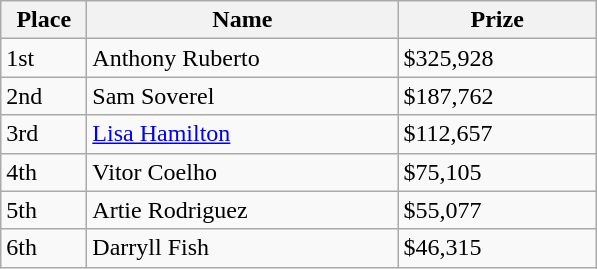<table class="wikitable">
<tr>
<th style="width:50px;">Place</th>
<th style="width:200px;">Name</th>
<th style="width:125px;">Prize</th>
</tr>
<tr>
<td>1st</td>
<td> Anthony Ruberto</td>
<td>$325,928</td>
</tr>
<tr>
<td>2nd</td>
<td> Sam Soverel</td>
<td>$187,762</td>
</tr>
<tr>
<td>3rd</td>
<td> <a href='#'>Lisa Hamilton</a></td>
<td>$112,657</td>
</tr>
<tr>
<td>4th</td>
<td> Vitor Coelho</td>
<td>$75,105</td>
</tr>
<tr>
<td>5th</td>
<td> Artie Rodriguez</td>
<td>$55,077</td>
</tr>
<tr>
<td>6th</td>
<td> Darryll Fish</td>
<td>$46,315</td>
</tr>
</table>
